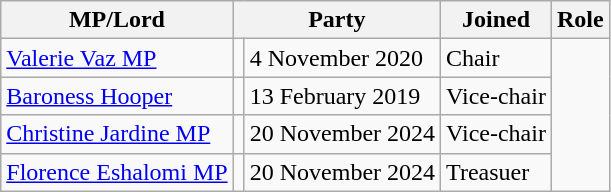<table class="wikitable">
<tr>
<th>MP/Lord</th>
<th colspan=2>Party</th>
<th>Joined</th>
<th>Role</th>
</tr>
<tr>
<td><a href='#'>Valerie Vaz MP</a></td>
<td></td>
<td>4 November 2020</td>
<td>Chair</td>
</tr>
<tr>
<td><a href='#'>Baroness Hooper</a></td>
<td></td>
<td>13 February 2019</td>
<td>Vice-chair</td>
</tr>
<tr>
<td><a href='#'>Christine Jardine MP</a></td>
<td></td>
<td>20 November 2024</td>
<td>Vice-chair</td>
</tr>
<tr>
<td><a href='#'>Florence Eshalomi MP</a></td>
<td></td>
<td>20 November 2024</td>
<td>Treasuer</td>
</tr>
</table>
